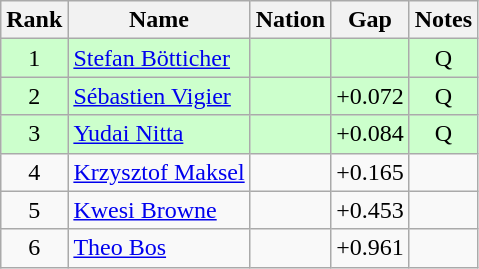<table class="wikitable sortable" style="text-align:center">
<tr>
<th>Rank</th>
<th>Name</th>
<th>Nation</th>
<th>Gap</th>
<th>Notes</th>
</tr>
<tr bgcolor=ccffcc>
<td>1</td>
<td align=left><a href='#'>Stefan Bötticher</a></td>
<td align=left></td>
<td></td>
<td>Q</td>
</tr>
<tr bgcolor=ccffcc>
<td>2</td>
<td align=left><a href='#'>Sébastien Vigier</a></td>
<td align=left></td>
<td>+0.072</td>
<td>Q</td>
</tr>
<tr bgcolor=ccffcc>
<td>3</td>
<td align=left><a href='#'>Yudai Nitta</a></td>
<td align=left></td>
<td>+0.084</td>
<td>Q</td>
</tr>
<tr>
<td>4</td>
<td align=left><a href='#'>Krzysztof Maksel</a></td>
<td align=left></td>
<td>+0.165</td>
<td></td>
</tr>
<tr>
<td>5</td>
<td align=left><a href='#'>Kwesi Browne</a></td>
<td align=left></td>
<td>+0.453</td>
<td></td>
</tr>
<tr>
<td>6</td>
<td align=left><a href='#'>Theo Bos</a></td>
<td align=left></td>
<td>+0.961</td>
<td></td>
</tr>
</table>
